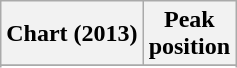<table class="wikitable plainrowheaders sortable" style="text-align:center">
<tr>
<th scope="col">Chart (2013)</th>
<th scope="col">Peak<br>position</th>
</tr>
<tr>
</tr>
<tr>
</tr>
<tr>
</tr>
</table>
